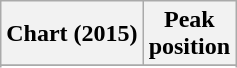<table class="wikitable plainrowheaders sortable" style="text-align:center">
<tr>
<th scope="col">Chart (2015)</th>
<th scope="col">Peak<br>position</th>
</tr>
<tr>
</tr>
<tr>
</tr>
<tr>
</tr>
<tr>
</tr>
<tr>
</tr>
</table>
